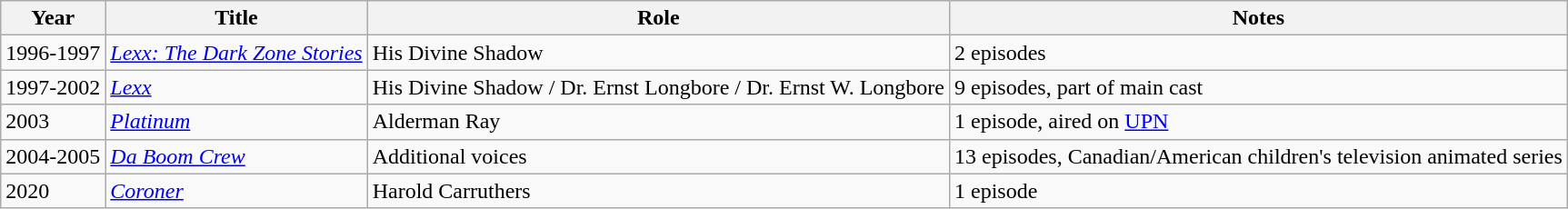<table class="wikitable">
<tr>
<th>Year</th>
<th>Title</th>
<th>Role</th>
<th class="unsortable">Notes</th>
</tr>
<tr>
<td>1996-1997</td>
<td><em><a href='#'>Lexx: The Dark Zone Stories</a></em></td>
<td>His Divine Shadow</td>
<td>2 episodes</td>
</tr>
<tr>
<td>1997-2002</td>
<td><em><a href='#'>Lexx</a></em></td>
<td>His Divine Shadow / Dr. Ernst Longbore / Dr. Ernst W. Longbore</td>
<td>9 episodes, part of main cast</td>
</tr>
<tr>
<td>2003</td>
<td><em><a href='#'>Platinum</a></em></td>
<td>Alderman Ray</td>
<td>1 episode, aired on <a href='#'>UPN</a></td>
</tr>
<tr>
<td>2004-2005</td>
<td><em><a href='#'>Da Boom Crew</a></em></td>
<td>Additional voices</td>
<td>13 episodes, Canadian/American children's television animated series</td>
</tr>
<tr>
<td>2020</td>
<td><em><a href='#'>Coroner</a></em></td>
<td>Harold Carruthers</td>
<td>1 episode</td>
</tr>
</table>
